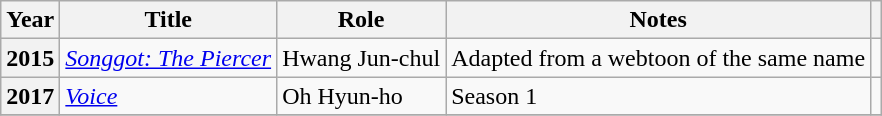<table class="wikitable sortable plainrowheaders">
<tr>
<th scope="col">Year</th>
<th scope="col">Title</th>
<th scope="col">Role</th>
<th scope="col">Notes</th>
<th scope="col" class="unsortable"></th>
</tr>
<tr>
<th scope="row">2015</th>
<td><em><a href='#'>Songgot: The Piercer</a></em></td>
<td>Hwang Jun-chul</td>
<td>Adapted from a webtoon of the same name</td>
<td></td>
</tr>
<tr>
<th scope="row">2017</th>
<td><em><a href='#'>Voice</a></em></td>
<td>Oh Hyun-ho</td>
<td>Season 1</td>
<td></td>
</tr>
<tr>
</tr>
</table>
